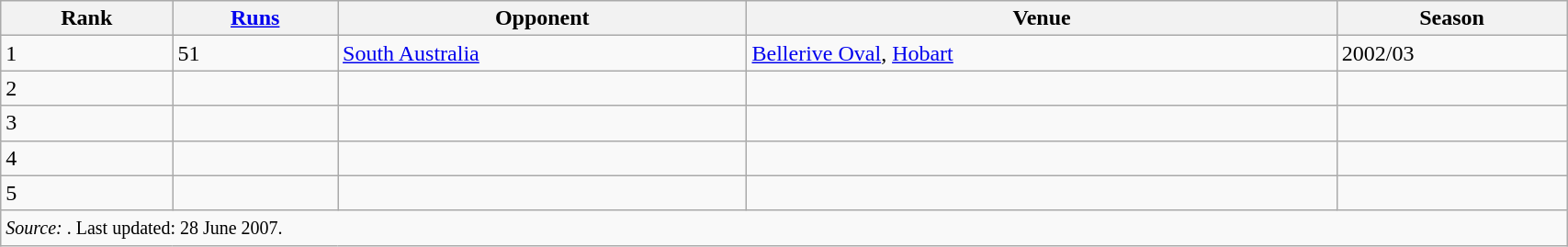<table class="wikitable" width=90%>
<tr>
<th>Rank</th>
<th><a href='#'>Runs</a></th>
<th>Opponent</th>
<th>Venue</th>
<th>Season</th>
</tr>
<tr>
<td>1</td>
<td>51</td>
<td><a href='#'>South Australia</a></td>
<td><a href='#'>Bellerive Oval</a>, <a href='#'>Hobart</a></td>
<td>2002/03</td>
</tr>
<tr>
<td>2</td>
<td></td>
<td></td>
<td></td>
<td></td>
</tr>
<tr>
<td>3</td>
<td></td>
<td></td>
<td></td>
<td></td>
</tr>
<tr>
<td>4</td>
<td></td>
<td></td>
<td></td>
<td></td>
</tr>
<tr>
<td>5</td>
<td></td>
<td></td>
<td></td>
<td></td>
</tr>
<tr>
<td colspan=5><small><em>Source: </em>. Last updated: 28 June 2007.</small></td>
</tr>
</table>
